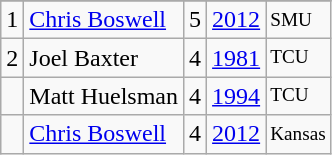<table class="wikitable">
<tr>
</tr>
<tr>
<td>1</td>
<td><a href='#'>Chris Boswell</a></td>
<td>5</td>
<td><a href='#'>2012</a></td>
<td style="font-size:80%;">SMU</td>
</tr>
<tr>
<td>2</td>
<td>Joel Baxter</td>
<td>4</td>
<td><a href='#'>1981</a></td>
<td style="font-size:80%;">TCU</td>
</tr>
<tr>
<td></td>
<td>Matt Huelsman</td>
<td>4</td>
<td><a href='#'>1994</a></td>
<td style="font-size:80%;">TCU</td>
</tr>
<tr>
<td></td>
<td><a href='#'>Chris Boswell</a></td>
<td>4</td>
<td><a href='#'>2012</a></td>
<td style="font-size:80%;">Kansas</td>
</tr>
</table>
